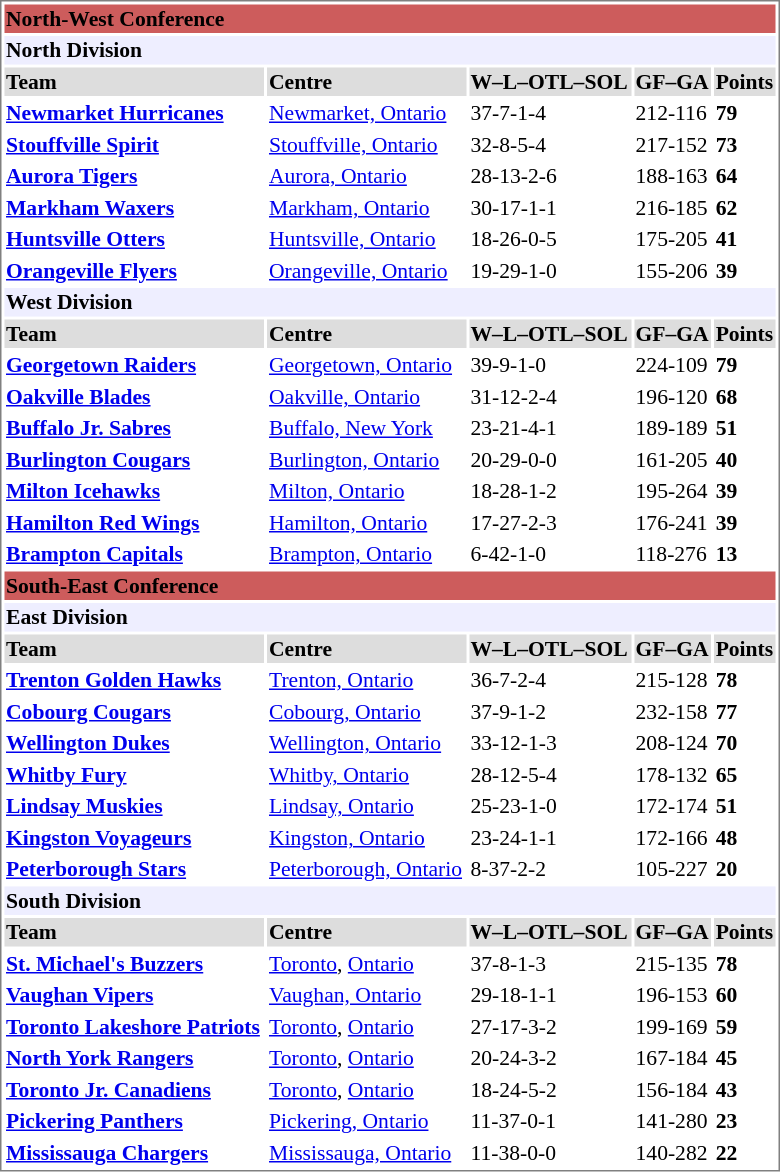<table cellpadding="0">
<tr style="text-align:left; vertical-align:top;">
<td></td>
<td><br><table cellpadding="1"  style="width:520px; font-size:90%; border:1px solid gray;">
<tr style="background:#cd5c5c;">
<td colspan="5"><strong>North-West Conference</strong></td>
</tr>
<tr style="background:#eef;">
<td colspan="5"><strong>North Division</strong></td>
</tr>
<tr>
<th style="background:#ddd;">Team</th>
<th style="background:#ddd;">Centre</th>
<th style="background:#ddd;">W–L–OTL–SOL</th>
<th style="background:#ddd;">GF–GA</th>
<th style="background:#ddd;">Points</th>
</tr>
<tr>
<td><strong><a href='#'>Newmarket Hurricanes</a></strong></td>
<td><a href='#'>Newmarket, Ontario</a></td>
<td>37-7-1-4</td>
<td>212-116</td>
<td><strong>79</strong></td>
</tr>
<tr>
<td><strong><a href='#'>Stouffville Spirit</a></strong></td>
<td><a href='#'>Stouffville, Ontario</a></td>
<td>32-8-5-4</td>
<td>217-152</td>
<td><strong>73</strong></td>
</tr>
<tr>
<td><strong><a href='#'>Aurora Tigers</a></strong></td>
<td><a href='#'>Aurora, Ontario</a></td>
<td>28-13-2-6</td>
<td>188-163</td>
<td><strong>64</strong></td>
</tr>
<tr>
<td><strong><a href='#'>Markham Waxers</a></strong></td>
<td><a href='#'>Markham, Ontario</a></td>
<td>30-17-1-1</td>
<td>216-185</td>
<td><strong>62</strong></td>
</tr>
<tr>
<td><strong><a href='#'>Huntsville Otters</a></strong></td>
<td><a href='#'>Huntsville, Ontario</a></td>
<td>18-26-0-5</td>
<td>175-205</td>
<td><strong>41</strong></td>
</tr>
<tr>
<td><strong><a href='#'>Orangeville Flyers</a></strong></td>
<td><a href='#'>Orangeville, Ontario</a></td>
<td>19-29-1-0</td>
<td>155-206</td>
<td><strong>39</strong></td>
</tr>
<tr style="background:#eef;">
<td colspan="5"><strong>West Division</strong></td>
</tr>
<tr>
<th style="background:#ddd;">Team</th>
<th style="background:#ddd;">Centre</th>
<th style="background:#ddd;">W–L–OTL–SOL</th>
<th style="background:#ddd;">GF–GA</th>
<th style="background:#ddd;">Points</th>
</tr>
<tr>
<td><strong><a href='#'>Georgetown Raiders</a></strong></td>
<td><a href='#'>Georgetown, Ontario</a></td>
<td>39-9-1-0</td>
<td>224-109</td>
<td><strong>79</strong></td>
</tr>
<tr>
<td><strong><a href='#'>Oakville Blades</a></strong></td>
<td><a href='#'>Oakville, Ontario</a></td>
<td>31-12-2-4</td>
<td>196-120</td>
<td><strong>68</strong></td>
</tr>
<tr>
<td><strong><a href='#'>Buffalo Jr. Sabres</a></strong></td>
<td><a href='#'>Buffalo, New York</a></td>
<td>23-21-4-1</td>
<td>189-189</td>
<td><strong>51</strong></td>
</tr>
<tr>
<td><strong><a href='#'>Burlington Cougars</a></strong></td>
<td><a href='#'>Burlington, Ontario</a></td>
<td>20-29-0-0</td>
<td>161-205</td>
<td><strong>40</strong></td>
</tr>
<tr>
<td><strong><a href='#'>Milton Icehawks</a></strong></td>
<td><a href='#'>Milton, Ontario</a></td>
<td>18-28-1-2</td>
<td>195-264</td>
<td><strong>39</strong></td>
</tr>
<tr>
<td><strong><a href='#'>Hamilton Red Wings</a></strong></td>
<td><a href='#'>Hamilton, Ontario</a></td>
<td>17-27-2-3</td>
<td>176-241</td>
<td><strong>39</strong></td>
</tr>
<tr>
<td><strong><a href='#'>Brampton Capitals</a></strong></td>
<td><a href='#'>Brampton, Ontario</a></td>
<td>6-42-1-0</td>
<td>118-276</td>
<td><strong>13</strong></td>
</tr>
<tr style="background:#cd5c5c;">
<td colspan="5"><strong>South-East Conference</strong></td>
</tr>
<tr style="background:#eef;">
<td colspan="5"><strong>East Division</strong></td>
</tr>
<tr>
<th style="background:#ddd;">Team</th>
<th style="background:#ddd;">Centre</th>
<th style="background:#ddd;">W–L–OTL–SOL</th>
<th style="background:#ddd;">GF–GA</th>
<th style="background:#ddd;">Points</th>
</tr>
<tr>
<td><strong><a href='#'>Trenton Golden Hawks</a></strong></td>
<td><a href='#'>Trenton, Ontario</a></td>
<td>36-7-2-4</td>
<td>215-128</td>
<td><strong>78</strong></td>
</tr>
<tr>
<td><strong><a href='#'>Cobourg Cougars</a></strong></td>
<td><a href='#'>Cobourg, Ontario</a></td>
<td>37-9-1-2</td>
<td>232-158</td>
<td><strong>77</strong></td>
</tr>
<tr>
<td><strong><a href='#'>Wellington Dukes</a></strong></td>
<td><a href='#'>Wellington, Ontario</a></td>
<td>33-12-1-3</td>
<td>208-124</td>
<td><strong>70</strong></td>
</tr>
<tr>
<td><strong><a href='#'>Whitby Fury</a></strong></td>
<td><a href='#'>Whitby, Ontario</a></td>
<td>28-12-5-4</td>
<td>178-132</td>
<td><strong>65</strong></td>
</tr>
<tr>
<td><strong><a href='#'>Lindsay Muskies</a></strong></td>
<td><a href='#'>Lindsay, Ontario</a></td>
<td>25-23-1-0</td>
<td>172-174</td>
<td><strong>51</strong></td>
</tr>
<tr>
<td><strong><a href='#'>Kingston Voyageurs</a></strong></td>
<td><a href='#'>Kingston, Ontario</a></td>
<td>23-24-1-1</td>
<td>172-166</td>
<td><strong>48</strong></td>
</tr>
<tr>
<td><strong><a href='#'>Peterborough Stars</a></strong></td>
<td><a href='#'>Peterborough, Ontario</a></td>
<td>8-37-2-2</td>
<td>105-227</td>
<td><strong>20</strong></td>
</tr>
<tr style="background:#eef;">
<td colspan="5"><strong>South Division</strong></td>
</tr>
<tr>
<th style="background:#ddd;">Team</th>
<th style="background:#ddd;">Centre</th>
<th style="background:#ddd;">W–L–OTL–SOL</th>
<th style="background:#ddd;">GF–GA</th>
<th style="background:#ddd;">Points</th>
</tr>
<tr>
<td><strong><a href='#'>St. Michael's Buzzers</a></strong></td>
<td><a href='#'>Toronto</a>, <a href='#'>Ontario</a></td>
<td>37-8-1-3</td>
<td>215-135</td>
<td><strong>78</strong></td>
</tr>
<tr>
<td><strong><a href='#'>Vaughan Vipers</a></strong></td>
<td><a href='#'>Vaughan, Ontario</a></td>
<td>29-18-1-1</td>
<td>196-153</td>
<td><strong>60</strong></td>
</tr>
<tr>
<td><strong><a href='#'>Toronto Lakeshore Patriots</a></strong></td>
<td><a href='#'>Toronto</a>, <a href='#'>Ontario</a></td>
<td>27-17-3-2</td>
<td>199-169</td>
<td><strong>59</strong></td>
</tr>
<tr>
<td><strong><a href='#'>North York Rangers</a></strong></td>
<td><a href='#'>Toronto</a>, <a href='#'>Ontario</a></td>
<td>20-24-3-2</td>
<td>167-184</td>
<td><strong>45</strong></td>
</tr>
<tr>
<td><strong><a href='#'>Toronto Jr. Canadiens</a></strong></td>
<td><a href='#'>Toronto</a>, <a href='#'>Ontario</a></td>
<td>18-24-5-2</td>
<td>156-184</td>
<td><strong>43</strong></td>
</tr>
<tr>
<td><strong><a href='#'>Pickering Panthers</a></strong></td>
<td><a href='#'>Pickering, Ontario</a></td>
<td>11-37-0-1</td>
<td>141-280</td>
<td><strong>23</strong></td>
</tr>
<tr>
<td><strong><a href='#'>Mississauga Chargers</a></strong></td>
<td><a href='#'>Mississauga, Ontario</a></td>
<td>11-38-0-0</td>
<td>140-282</td>
<td><strong>22</strong></td>
</tr>
</table>
</td>
</tr>
</table>
